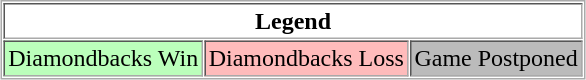<table align="center" border="1" cellpadding="2" cellspacing="1" style="border:1px solid #aaa">
<tr>
<th colspan="3">Legend</th>
</tr>
<tr>
<td style="background:#bfb;">Diamondbacks Win</td>
<td style="background:#fbb;">Diamondbacks Loss</td>
<td style="background:#bbb;">Game Postponed</td>
</tr>
</table>
